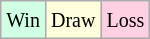<table class="wikitable">
<tr>
<td style="background:#d0ffe3;"><small>Win</small></td>
<td style="background:#ffd;"><small>Draw</small></td>
<td style="background:#ffd0e3;"><small>Loss</small></td>
</tr>
</table>
